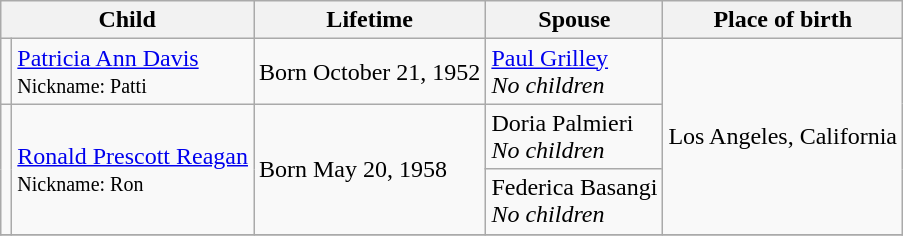<table class="wikitable">
<tr>
<th colspan="2">Child</th>
<th>Lifetime</th>
<th>Spouse</th>
<th>Place of birth</th>
</tr>
<tr>
<td></td>
<td><a href='#'>Patricia Ann Davis</a><br><small>Nickname: Patti</small></td>
<td>Born October 21, 1952</td>
<td><a href='#'>Paul Grilley</a><br><em>No children</em></td>
<td rowspan="3">Los Angeles, California</td>
</tr>
<tr>
<td rowspan="2"></td>
<td rowspan="2"><a href='#'>Ronald Prescott Reagan</a><br><small>Nickname: Ron</small></td>
<td rowspan="2">Born May 20, 1958</td>
<td>Doria Palmieri<br><em>No children</em></td>
</tr>
<tr>
<td>Federica Basangi<br><em>No children</em></td>
</tr>
<tr>
</tr>
</table>
